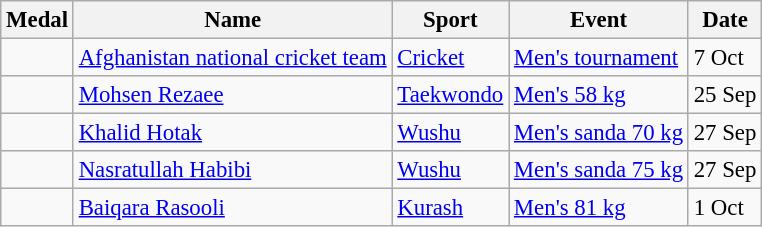<table class="wikitable sortable"  style="font-size:95%">
<tr>
<th>Medal</th>
<th>Name</th>
<th>Sport</th>
<th>Event</th>
<th>Date</th>
</tr>
<tr>
<td></td>
<td><a href='#'>Afghanistan national cricket team</a></td>
<td><a href='#'>Cricket</a></td>
<td><a href='#'>Men's tournament</a></td>
<td>7 Oct</td>
</tr>
<tr>
<td></td>
<td><a href='#'>Mohsen Rezaee</a></td>
<td><a href='#'>Taekwondo</a></td>
<td><a href='#'>Men's 58 kg</a></td>
<td>25 Sep</td>
</tr>
<tr>
<td></td>
<td><a href='#'>Khalid Hotak</a></td>
<td><a href='#'>Wushu</a></td>
<td><a href='#'>Men's sanda 70 kg</a></td>
<td>27 Sep</td>
</tr>
<tr>
<td></td>
<td><a href='#'>Nasratullah Habibi</a></td>
<td><a href='#'>Wushu</a></td>
<td><a href='#'>Men's sanda 75 kg</a></td>
<td>27 Sep</td>
</tr>
<tr>
<td></td>
<td><a href='#'>Baiqara Rasooli</a></td>
<td><a href='#'>Kurash</a></td>
<td><a href='#'>Men's 81 kg</a></td>
<td>1 Oct</td>
</tr>
</table>
